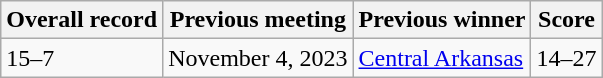<table class="wikitable">
<tr>
<th>Overall record</th>
<th>Previous meeting</th>
<th>Previous winner</th>
<th>Score</th>
</tr>
<tr>
<td>15–7</td>
<td>November 4, 2023</td>
<td><a href='#'>Central Arkansas</a></td>
<td>14–27</td>
</tr>
</table>
